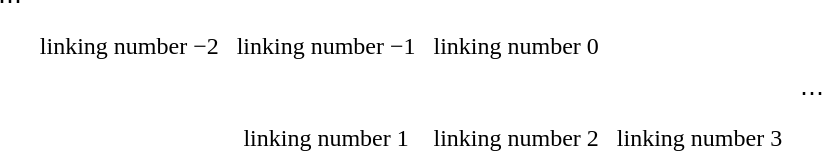<table border=0 cellpadding=5 style="margin:auto; text-align:center;">
<tr style="vertical-align:center;">
<td>⋯</td>
<td></td>
<td></td>
<td></td>
<td></td>
<td></td>
</tr>
<tr style="vertical-align:center;">
<td></td>
<td>linking number −2</td>
<td>linking number −1</td>
<td>linking number 0</td>
<td></td>
<td></td>
</tr>
<tr style="vertical-align:center;">
<td></td>
<td></td>
<td></td>
<td></td>
<td></td>
<td>⋯</td>
</tr>
<tr style="vertical-align:center;">
<td></td>
<td></td>
<td>linking number 1</td>
<td>linking number 2</td>
<td>linking number 3</td>
<td></td>
</tr>
</table>
